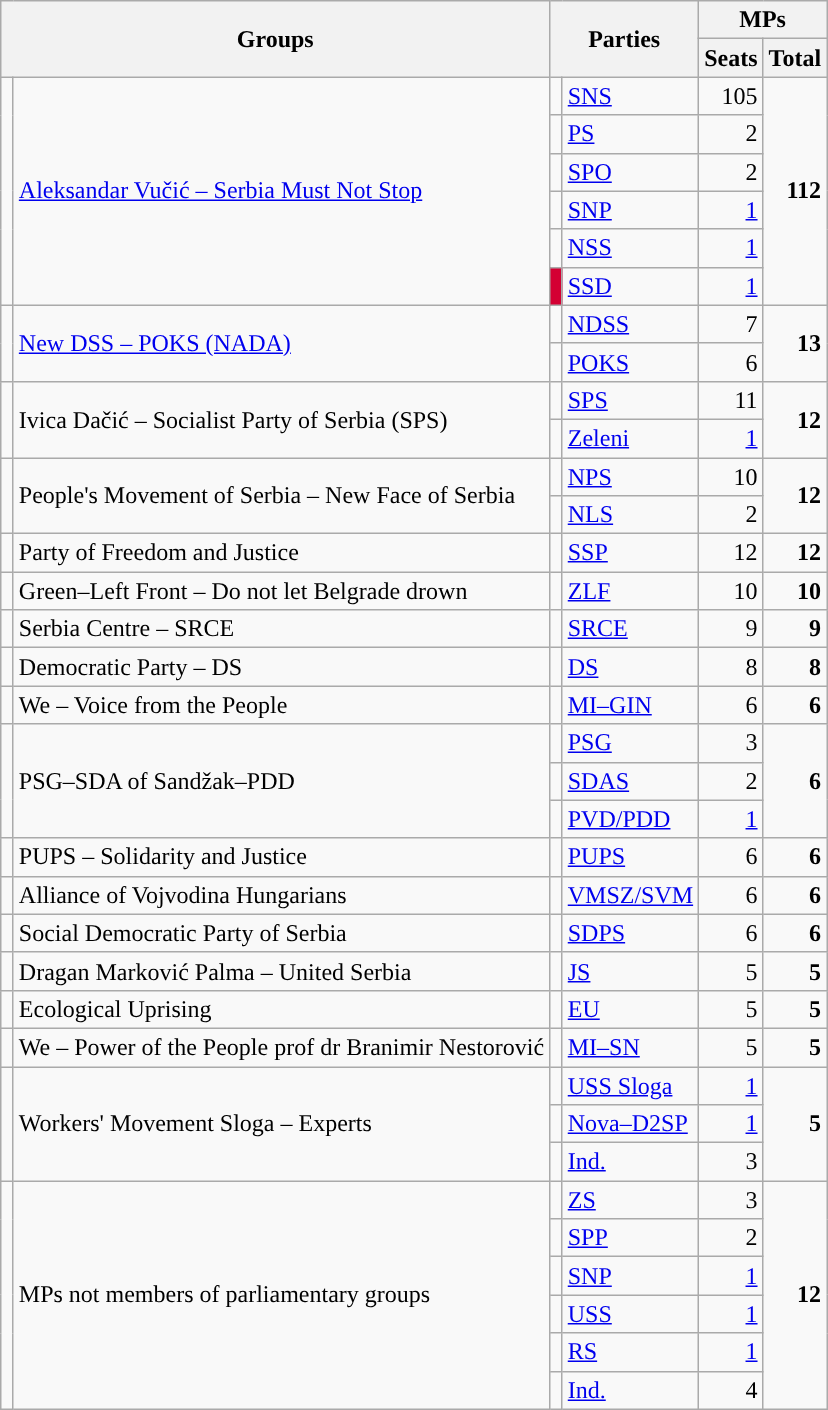<table class="wikitable" style="text-align:right">
<tr>
<th rowspan="2" colspan="2">Groups</th>
<th rowspan="2" colspan="2">Parties</th>
<th colspan="2">MPs</th>
</tr>
<tr>
<th>Seats</th>
<th>Total</th>
</tr>
<tr>
<td width="1" rowspan="6"></td>
<td rowspan="6" align="left"><a href='#'>Aleksandar Vučić – Serbia Must Not Stop</a></td>
<td width="1"></td>
<td align="left"><a href='#'>SNS</a></td>
<td>105</td>
<td rowspan="6"><strong>112</strong></td>
</tr>
<tr>
<td></td>
<td align="left"><a href='#'>PS</a></td>
<td>2</td>
</tr>
<tr>
<td></td>
<td align="left"><a href='#'>SPO</a></td>
<td>2</td>
</tr>
<tr>
<td></td>
<td align="left"><a href='#'>SNP</a></td>
<td><a href='#'>1</a></td>
</tr>
<tr>
<td></td>
<td align="left"><a href='#'>NSS</a></td>
<td><a href='#'>1</a></td>
</tr>
<tr>
<td bgcolor="#D40033"></td>
<td align="left"><a href='#'>SSD</a></td>
<td><a href='#'>1</a></td>
</tr>
<tr>
<td width="1" rowspan="2"></td>
<td rowspan="2" align="left"><a href='#'>New DSS – POKS (NADA)</a></td>
<td width="1"></td>
<td align="left"><a href='#'>NDSS</a></td>
<td>7</td>
<td rowspan="2"><strong>13</strong></td>
</tr>
<tr>
<td></td>
<td align="left"><a href='#'>POKS</a></td>
<td>6</td>
</tr>
<tr>
<td width="1" rowspan="2"></td>
<td rowspan="2" align="left">Ivica Dačić – Socialist Party of Serbia (SPS)</td>
<td width="1"></td>
<td align="left"><a href='#'>SPS</a></td>
<td>11</td>
<td rowspan="2"><strong>12</strong></td>
</tr>
<tr>
<td></td>
<td align="left"><a href='#'>Zeleni</a></td>
<td><a href='#'>1</a></td>
</tr>
<tr>
<td width="1" rowspan="2"></td>
<td rowspan="2" align="left">People's Movement of Serbia – New Face of Serbia</td>
<td width="1"></td>
<td align="left"><a href='#'>NPS</a></td>
<td>10</td>
<td rowspan="2"><strong>12</strong></td>
</tr>
<tr>
<td></td>
<td align="left"><a href='#'>NLS</a></td>
<td>2</td>
</tr>
<tr>
<td></td>
<td align="left">Party of Freedom and Justice</td>
<td></td>
<td align="left"><a href='#'>SSP</a></td>
<td>12</td>
<td><strong>12</strong></td>
</tr>
<tr>
<td></td>
<td align="left">Green–Left Front – Do not let Belgrade drown</td>
<td></td>
<td align="left"><a href='#'>ZLF</a></td>
<td>10</td>
<td><strong>10</strong></td>
</tr>
<tr>
<td></td>
<td align="left">Serbia Centre – SRCE</td>
<td></td>
<td align="left"><a href='#'>SRCE</a></td>
<td>9</td>
<td><strong>9</strong></td>
</tr>
<tr>
<td></td>
<td align="left">Democratic Party – DS</td>
<td></td>
<td align="left"><a href='#'>DS</a></td>
<td>8</td>
<td><strong>8</strong></td>
</tr>
<tr>
<td></td>
<td align="left">We – Voice from the People</td>
<td></td>
<td align="left"><a href='#'>MI–GIN</a></td>
<td>6</td>
<td><strong>6</strong></td>
</tr>
<tr>
<td width="1" rowspan="3"></td>
<td rowspan="3" align="left">PSG–SDA of Sandžak–PDD</td>
<td width="1"></td>
<td align="left"><a href='#'>PSG</a></td>
<td>3</td>
<td rowspan="3"><strong>6</strong></td>
</tr>
<tr>
<td></td>
<td align="left"><a href='#'>SDAS</a></td>
<td>2</td>
</tr>
<tr>
<td></td>
<td align="left"><a href='#'>PVD/PDD</a></td>
<td><a href='#'>1</a></td>
</tr>
<tr>
<td></td>
<td align="left">PUPS – Solidarity and Justice</td>
<td></td>
<td align="left"><a href='#'>PUPS</a></td>
<td>6</td>
<td><strong>6</strong></td>
</tr>
<tr>
<td></td>
<td align="left">Alliance of Vojvodina Hungarians</td>
<td></td>
<td align="left"><a href='#'>VMSZ/SVM</a></td>
<td>6</td>
<td><strong>6</strong></td>
</tr>
<tr>
<td></td>
<td align="left">Social Democratic Party of Serbia</td>
<td></td>
<td align="left"><a href='#'>SDPS</a></td>
<td>6</td>
<td><strong>6</strong></td>
</tr>
<tr>
<td></td>
<td align="left">Dragan Marković Palma – United Serbia</td>
<td></td>
<td align="left"><a href='#'>JS</a></td>
<td>5</td>
<td><strong>5</strong></td>
</tr>
<tr>
<td></td>
<td align="left">Ecological Uprising</td>
<td></td>
<td align="left"><a href='#'>EU</a></td>
<td>5</td>
<td><strong>5</strong></td>
</tr>
<tr>
<td></td>
<td align="left">We – Power of the People prof dr Branimir Nestorović</td>
<td></td>
<td align="left"><a href='#'>MI–SN</a></td>
<td>5</td>
<td><strong>5</strong></td>
</tr>
<tr>
<td width="1" rowspan="3"></td>
<td rowspan="3" align="left">Workers' Movement Sloga – Experts</td>
<td width="1"></td>
<td align="left"><a href='#'>USS Sloga</a></td>
<td><a href='#'>1</a></td>
<td rowspan="3"><strong>5</strong></td>
</tr>
<tr>
<td></td>
<td align="left"><a href='#'>Nova–D2SP</a></td>
<td><a href='#'>1</a></td>
</tr>
<tr>
<td></td>
<td align="left"><a href='#'>Ind.</a></td>
<td>3</td>
</tr>
<tr>
<td width="1" rowspan="6"></td>
<td rowspan="6" align="left">MPs not members of parliamentary groups</td>
<td width="1"></td>
<td align="left"><a href='#'>ZS</a></td>
<td>3</td>
<td rowspan="6"><strong>12</strong></td>
</tr>
<tr>
<td></td>
<td align="left"><a href='#'>SPP</a></td>
<td>2</td>
</tr>
<tr>
<td></td>
<td align="left"><a href='#'>SNP</a></td>
<td><a href='#'>1</a></td>
</tr>
<tr>
<td></td>
<td align="left"><a href='#'>USS</a></td>
<td><a href='#'>1</a></td>
</tr>
<tr>
<td></td>
<td align="left"><a href='#'>RS</a></td>
<td><a href='#'>1</a></td>
</tr>
<tr>
<td></td>
<td align="left"><a href='#'>Ind.</a></td>
<td>4</td>
</tr>
</table>
